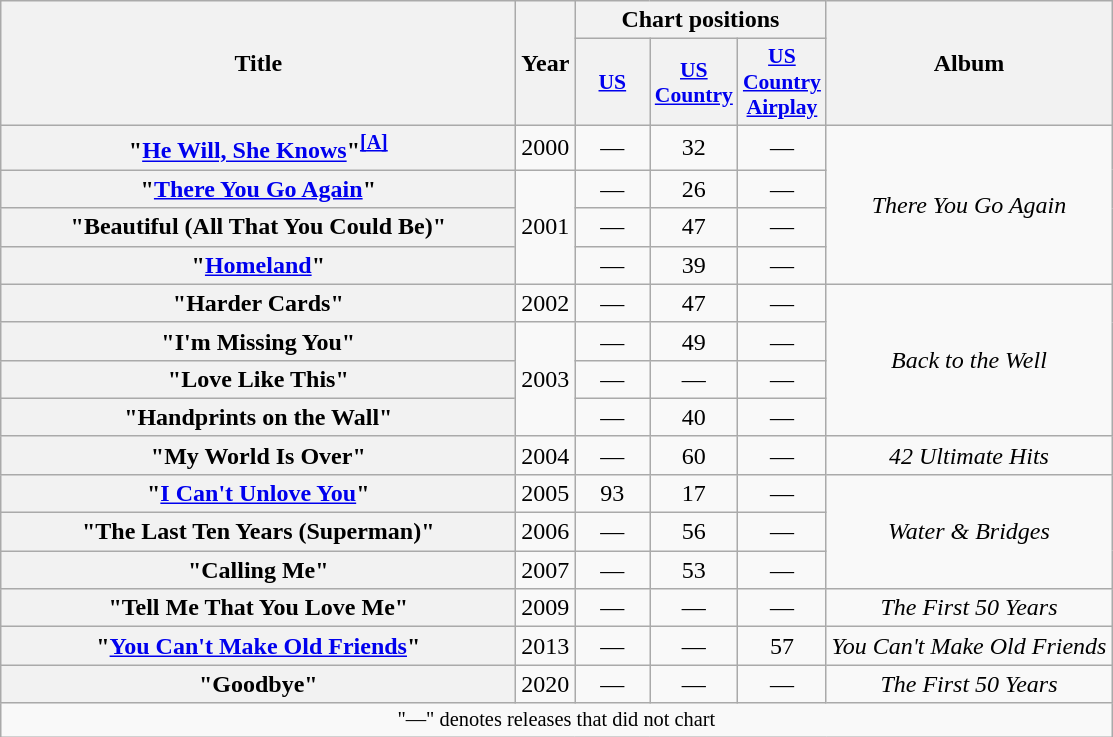<table class="wikitable plainrowheaders" style="text-align:center;">
<tr>
<th rowspan="2" style="width:21em;">Title</th>
<th rowspan="2">Year</th>
<th colspan="3">Chart positions</th>
<th rowspan="2">Album</th>
</tr>
<tr>
<th style="width:3em;font-size:90%"><a href='#'>US</a><br></th>
<th style="width:3em;font-size:90%"><a href='#'>US Country</a><br></th>
<th style="width:3em;font-size:90%"><a href='#'>US Country Airplay</a><br></th>
</tr>
<tr>
<th scope="row">"<a href='#'>He Will, She Knows</a>"<sup><a href='#'><strong>[A]</strong></a></sup></th>
<td>2000</td>
<td>—</td>
<td>32</td>
<td>—</td>
<td rowspan="4"><em>There You Go Again</em></td>
</tr>
<tr>
<th scope="row">"<a href='#'>There You Go Again</a>"</th>
<td rowspan="3">2001</td>
<td>—</td>
<td>26</td>
<td>—</td>
</tr>
<tr>
<th scope="row">"Beautiful (All That You Could Be)"</th>
<td>—</td>
<td>47</td>
<td>—</td>
</tr>
<tr>
<th scope="row">"<a href='#'>Homeland</a>"</th>
<td>—</td>
<td>39</td>
<td>—</td>
</tr>
<tr>
<th scope="row">"Harder Cards"</th>
<td>2002</td>
<td>—</td>
<td>47</td>
<td>—</td>
<td rowspan="4"><em>Back to the Well</em></td>
</tr>
<tr>
<th scope="row">"I'm Missing You"</th>
<td rowspan="3">2003</td>
<td>—</td>
<td>49</td>
<td>—</td>
</tr>
<tr>
<th scope = "row">"Love Like This"<br></th>
<td>—</td>
<td>—</td>
<td>—</td>
</tr>
<tr>
<th scope="row">"Handprints on the Wall"</th>
<td>—</td>
<td>40</td>
<td>—</td>
</tr>
<tr>
<th scope="row">"My World Is Over"<br></th>
<td>2004</td>
<td>—</td>
<td>60</td>
<td>—</td>
<td><em>42 Ultimate Hits</em></td>
</tr>
<tr>
<th scope="row">"<a href='#'>I Can't Unlove You</a>"</th>
<td>2005</td>
<td>93</td>
<td>17</td>
<td>—</td>
<td rowspan="3"><em>Water & Bridges</em></td>
</tr>
<tr>
<th scope="row">"The Last Ten Years (Superman)"</th>
<td>2006</td>
<td>—</td>
<td>56</td>
<td>—</td>
</tr>
<tr>
<th scope="row">"Calling Me"<br></th>
<td>2007</td>
<td>—</td>
<td>53</td>
<td>—</td>
</tr>
<tr>
<th scope="row">"Tell Me That You Love Me"<br></th>
<td>2009</td>
<td>—</td>
<td>—</td>
<td>—</td>
<td><em>The First 50 Years</em></td>
</tr>
<tr>
<th scope="row">"<a href='#'>You Can't Make Old Friends</a>"<br></th>
<td>2013</td>
<td>—</td>
<td>—</td>
<td>57</td>
<td><em>You Can't Make Old Friends</em></td>
</tr>
<tr>
<th scope="row">"Goodbye"</th>
<td>2020</td>
<td>—</td>
<td>—</td>
<td>—</td>
<td><em>The First 50 Years</em></td>
</tr>
<tr>
<td colspan="6" style="font-size:85%">"—" denotes releases that did not chart</td>
</tr>
</table>
